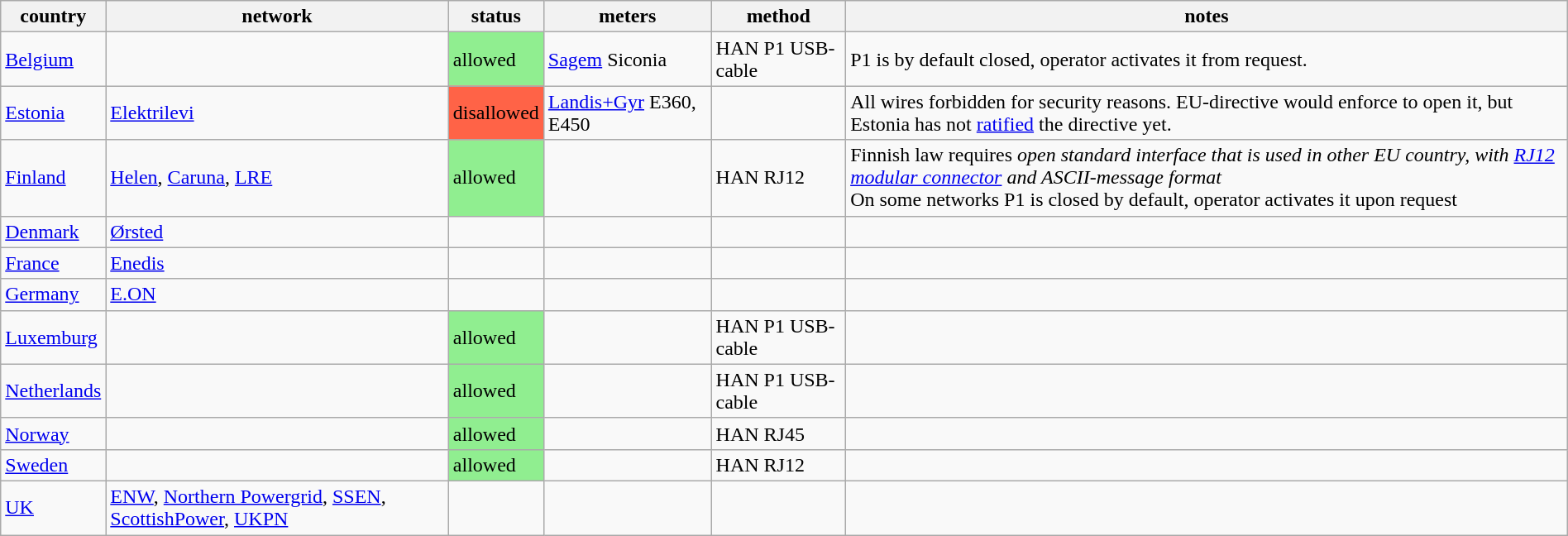<table class="wikitable" style="margin:auto; align: left;">
<tr>
<th>country</th>
<th>network</th>
<th>status</th>
<th>meters</th>
<th>method</th>
<th>notes</th>
</tr>
<tr>
<td><a href='#'>Belgium</a></td>
<td></td>
<td bgcolor=lightgreen>allowed</td>
<td><a href='#'>Sagem</a> Siconia</td>
<td>HAN P1 USB-cable</td>
<td>P1 is by default closed, operator activates it from request.</td>
</tr>
<tr>
<td><a href='#'>Estonia</a></td>
<td><a href='#'>Elektrilevi</a></td>
<td bgcolor=tomato>disallowed</td>
<td><a href='#'>Landis+Gyr</a> E360, E450</td>
<td></td>
<td>All wires forbidden for security reasons. EU-directive would enforce to open it, but Estonia has not <a href='#'>ratified</a> the directive yet.</td>
</tr>
<tr>
<td><a href='#'>Finland</a></td>
<td><a href='#'>Helen</a>, <a href='#'>Caruna</a>, <a href='#'>LRE</a></td>
<td bgcolor=lightgreen>allowed</td>
<td></td>
<td>HAN RJ12</td>
<td>Finnish law requires <em>open standard interface that is used in other EU country, with <a href='#'>RJ12 modular connector</a> and ASCII-message format</em><br>On some networks P1 is closed by default, operator activates it upon request</td>
</tr>
<tr>
<td><a href='#'>Denmark</a></td>
<td><a href='#'>Ørsted</a></td>
<td></td>
<td></td>
<td></td>
<td></td>
</tr>
<tr>
<td><a href='#'>France</a></td>
<td><a href='#'>Enedis</a></td>
<td></td>
<td></td>
<td></td>
<td></td>
</tr>
<tr>
<td><a href='#'>Germany</a></td>
<td><a href='#'>E.ON</a></td>
<td></td>
<td></td>
<td></td>
<td></td>
</tr>
<tr>
<td><a href='#'>Luxemburg</a></td>
<td></td>
<td bgcolor=lightgreen>allowed</td>
<td></td>
<td>HAN P1 USB-cable</td>
<td></td>
</tr>
<tr>
<td><a href='#'>Netherlands</a></td>
<td></td>
<td bgcolor=lightgreen>allowed</td>
<td></td>
<td>HAN P1 USB-cable</td>
<td></td>
</tr>
<tr>
<td><a href='#'>Norway</a></td>
<td></td>
<td bgcolor=lightgreen>allowed</td>
<td></td>
<td>HAN RJ45</td>
<td></td>
</tr>
<tr>
<td><a href='#'>Sweden</a></td>
<td></td>
<td bgcolor=lightgreen>allowed</td>
<td></td>
<td>HAN RJ12</td>
<td></td>
</tr>
<tr>
<td><a href='#'>UK</a></td>
<td><a href='#'>ENW</a>, <a href='#'>Northern Powergrid</a>, <a href='#'>SSEN</a>, <a href='#'>ScottishPower</a>, <a href='#'>UKPN</a></td>
<td></td>
<td></td>
<td></td>
<td></td>
</tr>
</table>
